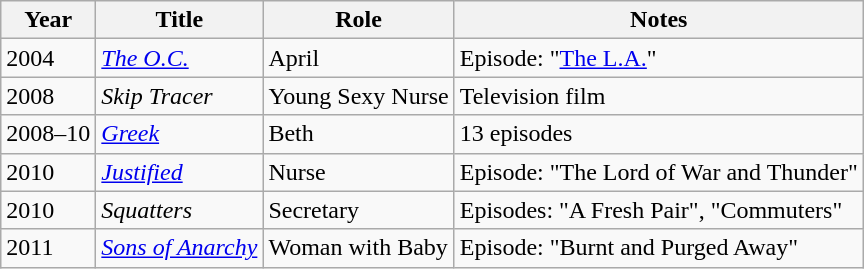<table class="wikitable">
<tr>
<th>Year</th>
<th>Title</th>
<th>Role</th>
<th>Notes</th>
</tr>
<tr>
<td>2004</td>
<td><em><a href='#'>The O.C.</a></em></td>
<td>April</td>
<td>Episode: "<a href='#'>The L.A.</a>"</td>
</tr>
<tr>
<td>2008</td>
<td><em>Skip Tracer</em></td>
<td>Young Sexy Nurse</td>
<td>Television film</td>
</tr>
<tr>
<td>2008–10</td>
<td><em><a href='#'>Greek</a></em></td>
<td>Beth</td>
<td>13 episodes</td>
</tr>
<tr>
<td>2010</td>
<td><em><a href='#'>Justified</a></em></td>
<td>Nurse</td>
<td>Episode: "The Lord of War and Thunder"</td>
</tr>
<tr>
<td>2010</td>
<td><em>Squatters</em></td>
<td>Secretary</td>
<td>Episodes: "A Fresh Pair", "Commuters"</td>
</tr>
<tr>
<td>2011</td>
<td><em><a href='#'>Sons of Anarchy</a></em></td>
<td>Woman with Baby</td>
<td>Episode: "Burnt and Purged Away"</td>
</tr>
</table>
